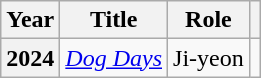<table class="wikitable plainrowheaders sortable">
<tr>
<th scope="col">Year</th>
<th scope="col">Title</th>
<th scope="col">Role</th>
<th scope="col" class="unsortable"></th>
</tr>
<tr>
<th scope="row">2024</th>
<td><em><a href='#'>Dog Days</a></em></td>
<td>Ji-yeon</td>
<td style="text-align:center"></td>
</tr>
</table>
